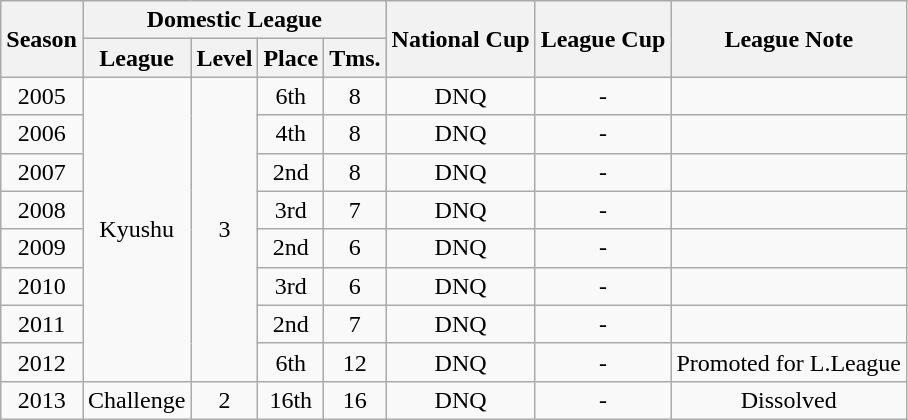<table class="wikitable" style="text-align:center;">
<tr style="background:#f0f6fa;">
<th rowspan="2"><strong>Season</strong></th>
<th colspan="4"><strong>Domestic League</strong></th>
<th rowspan="2"><strong>National Cup</strong></th>
<th rowspan="2"><strong>League Cup</strong></th>
<th rowspan="2"><strong>League Note</strong></th>
</tr>
<tr>
<th>League</th>
<th>Level</th>
<th>Place</th>
<th>Tms.</th>
</tr>
<tr>
<td>2005</td>
<td rowspan="8">Kyushu</td>
<td rowspan="8">3</td>
<td>6th</td>
<td>8</td>
<td>DNQ</td>
<td>-</td>
<td></td>
</tr>
<tr>
<td>2006</td>
<td>4th</td>
<td>8</td>
<td>DNQ</td>
<td>-</td>
<td></td>
</tr>
<tr>
<td>2007</td>
<td>2nd</td>
<td>8</td>
<td>DNQ</td>
<td>-</td>
<td></td>
</tr>
<tr>
<td>2008</td>
<td>3rd</td>
<td>7</td>
<td>DNQ</td>
<td>-</td>
<td></td>
</tr>
<tr>
<td>2009</td>
<td>2nd</td>
<td>6</td>
<td>DNQ</td>
<td>-</td>
<td></td>
</tr>
<tr>
<td>2010</td>
<td>3rd</td>
<td>6</td>
<td>DNQ</td>
<td>-</td>
<td></td>
</tr>
<tr>
<td>2011</td>
<td>2nd</td>
<td>7</td>
<td>DNQ</td>
<td>-</td>
<td></td>
</tr>
<tr>
<td>2012</td>
<td>6th</td>
<td>12</td>
<td>DNQ</td>
<td>-</td>
<td>Promoted for L.League</td>
</tr>
<tr>
<td>2013</td>
<td>Challenge</td>
<td>2</td>
<td>16th</td>
<td>16</td>
<td>DNQ</td>
<td>-</td>
<td>Dissolved</td>
</tr>
</table>
